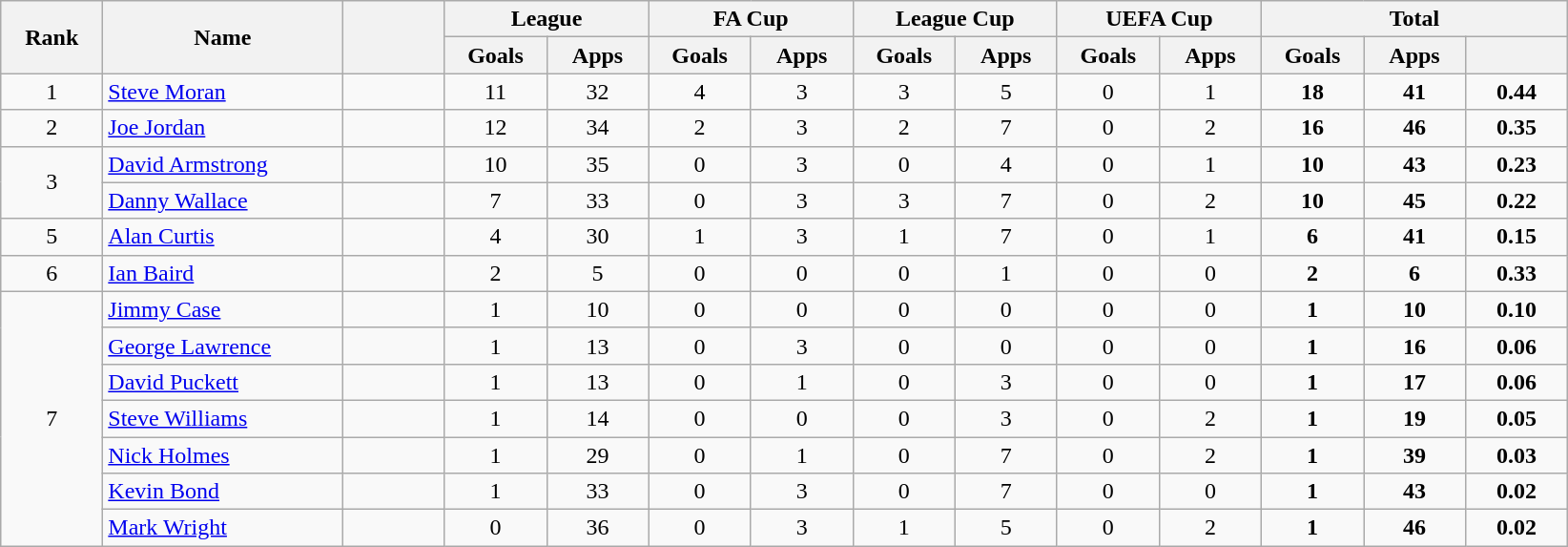<table class="wikitable plainrowheaders" style="text-align:center;">
<tr>
<th scope="col" rowspan="2" style="width:4em;">Rank</th>
<th scope="col" rowspan="2" style="width:10em;">Name</th>
<th scope="col" rowspan="2" style="width:4em;"></th>
<th scope="col" colspan="2">League</th>
<th scope="col" colspan="2">FA Cup</th>
<th scope="col" colspan="2">League Cup</th>
<th scope="col" colspan="2">UEFA Cup</th>
<th scope="col" colspan="3">Total</th>
</tr>
<tr>
<th scope="col" style="width:4em;">Goals</th>
<th scope="col" style="width:4em;">Apps</th>
<th scope="col" style="width:4em;">Goals</th>
<th scope="col" style="width:4em;">Apps</th>
<th scope="col" style="width:4em;">Goals</th>
<th scope="col" style="width:4em;">Apps</th>
<th scope="col" style="width:4em;">Goals</th>
<th scope="col" style="width:4em;">Apps</th>
<th scope="col" style="width:4em;">Goals</th>
<th scope="col" style="width:4em;">Apps</th>
<th scope="col" style="width:4em;"></th>
</tr>
<tr>
<td>1</td>
<td align="left"><a href='#'>Steve Moran</a></td>
<td></td>
<td>11</td>
<td>32</td>
<td>4</td>
<td>3</td>
<td>3</td>
<td>5</td>
<td>0</td>
<td>1</td>
<td><strong>18</strong></td>
<td><strong>41</strong></td>
<td><strong>0.44</strong></td>
</tr>
<tr>
<td>2</td>
<td align="left"><a href='#'>Joe Jordan</a></td>
<td></td>
<td>12</td>
<td>34</td>
<td>2</td>
<td>3</td>
<td>2</td>
<td>7</td>
<td>0</td>
<td>2</td>
<td><strong>16</strong></td>
<td><strong>46</strong></td>
<td><strong>0.35</strong></td>
</tr>
<tr>
<td rowspan="2">3</td>
<td align="left"><a href='#'>David Armstrong</a></td>
<td></td>
<td>10</td>
<td>35</td>
<td>0</td>
<td>3</td>
<td>0</td>
<td>4</td>
<td>0</td>
<td>1</td>
<td><strong>10</strong></td>
<td><strong>43</strong></td>
<td><strong>0.23</strong></td>
</tr>
<tr>
<td align="left"><a href='#'>Danny Wallace</a></td>
<td></td>
<td>7</td>
<td>33</td>
<td>0</td>
<td>3</td>
<td>3</td>
<td>7</td>
<td>0</td>
<td>2</td>
<td><strong>10</strong></td>
<td><strong>45</strong></td>
<td><strong>0.22</strong></td>
</tr>
<tr>
<td>5</td>
<td align="left"><a href='#'>Alan Curtis</a></td>
<td></td>
<td>4</td>
<td>30</td>
<td>1</td>
<td>3</td>
<td>1</td>
<td>7</td>
<td>0</td>
<td>1</td>
<td><strong>6</strong></td>
<td><strong>41</strong></td>
<td><strong>0.15</strong></td>
</tr>
<tr>
<td>6</td>
<td align="left"><a href='#'>Ian Baird</a></td>
<td></td>
<td>2</td>
<td>5</td>
<td>0</td>
<td>0</td>
<td>0</td>
<td>1</td>
<td>0</td>
<td>0</td>
<td><strong>2</strong></td>
<td><strong>6</strong></td>
<td><strong>0.33</strong></td>
</tr>
<tr>
<td rowspan="7">7</td>
<td align="left"><a href='#'>Jimmy Case</a></td>
<td></td>
<td>1</td>
<td>10</td>
<td>0</td>
<td>0</td>
<td>0</td>
<td>0</td>
<td>0</td>
<td>0</td>
<td><strong>1</strong></td>
<td><strong>10</strong></td>
<td><strong>0.10</strong></td>
</tr>
<tr>
<td align="left"><a href='#'>George Lawrence</a></td>
<td></td>
<td>1</td>
<td>13</td>
<td>0</td>
<td>3</td>
<td>0</td>
<td>0</td>
<td>0</td>
<td>0</td>
<td><strong>1</strong></td>
<td><strong>16</strong></td>
<td><strong>0.06</strong></td>
</tr>
<tr>
<td align="left"><a href='#'>David Puckett</a></td>
<td></td>
<td>1</td>
<td>13</td>
<td>0</td>
<td>1</td>
<td>0</td>
<td>3</td>
<td>0</td>
<td>0</td>
<td><strong>1</strong></td>
<td><strong>17</strong></td>
<td><strong>0.06</strong></td>
</tr>
<tr>
<td align="left"><a href='#'>Steve Williams</a></td>
<td></td>
<td>1</td>
<td>14</td>
<td>0</td>
<td>0</td>
<td>0</td>
<td>3</td>
<td>0</td>
<td>2</td>
<td><strong>1</strong></td>
<td><strong>19</strong></td>
<td><strong>0.05</strong></td>
</tr>
<tr>
<td align="left"><a href='#'>Nick Holmes</a></td>
<td></td>
<td>1</td>
<td>29</td>
<td>0</td>
<td>1</td>
<td>0</td>
<td>7</td>
<td>0</td>
<td>2</td>
<td><strong>1</strong></td>
<td><strong>39</strong></td>
<td><strong>0.03</strong></td>
</tr>
<tr>
<td align="left"><a href='#'>Kevin Bond</a></td>
<td></td>
<td>1</td>
<td>33</td>
<td>0</td>
<td>3</td>
<td>0</td>
<td>7</td>
<td>0</td>
<td>0</td>
<td><strong>1</strong></td>
<td><strong>43</strong></td>
<td><strong>0.02</strong></td>
</tr>
<tr>
<td align="left"><a href='#'>Mark Wright</a></td>
<td></td>
<td>0</td>
<td>36</td>
<td>0</td>
<td>3</td>
<td>1</td>
<td>5</td>
<td>0</td>
<td>2</td>
<td><strong>1</strong></td>
<td><strong>46</strong></td>
<td><strong>0.02</strong></td>
</tr>
</table>
